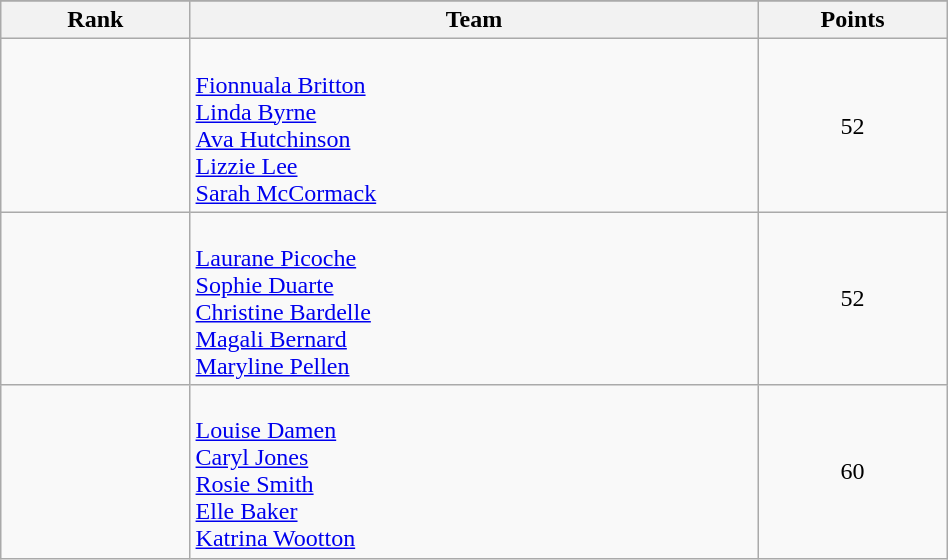<table class="wikitable" style="width:50%;">
<tr>
</tr>
<tr>
<th width=10%>Rank</th>
<th width=30%>Team</th>
<th width=10%>Points</th>
</tr>
<tr style="text-align:center;">
<td></td>
<td style="text-align:left;"><br><a href='#'>Fionnuala Britton</a><br><a href='#'>Linda Byrne</a><br><a href='#'>Ava Hutchinson</a><br><a href='#'>Lizzie Lee</a><br><a href='#'>Sarah McCormack</a></td>
<td>52</td>
</tr>
<tr style="text-align:center;">
<td></td>
<td style="text-align:left;"><br><a href='#'>Laurane Picoche</a><br><a href='#'>Sophie Duarte</a><br><a href='#'>Christine Bardelle</a><br><a href='#'>Magali Bernard</a><br><a href='#'>Maryline Pellen</a></td>
<td>52</td>
</tr>
<tr style="text-align:center;">
<td></td>
<td style="text-align:left;"><br><a href='#'>Louise Damen</a><br><a href='#'>Caryl Jones</a><br><a href='#'>Rosie Smith</a><br><a href='#'>Elle Baker</a><br><a href='#'>Katrina Wootton</a></td>
<td>60</td>
</tr>
</table>
